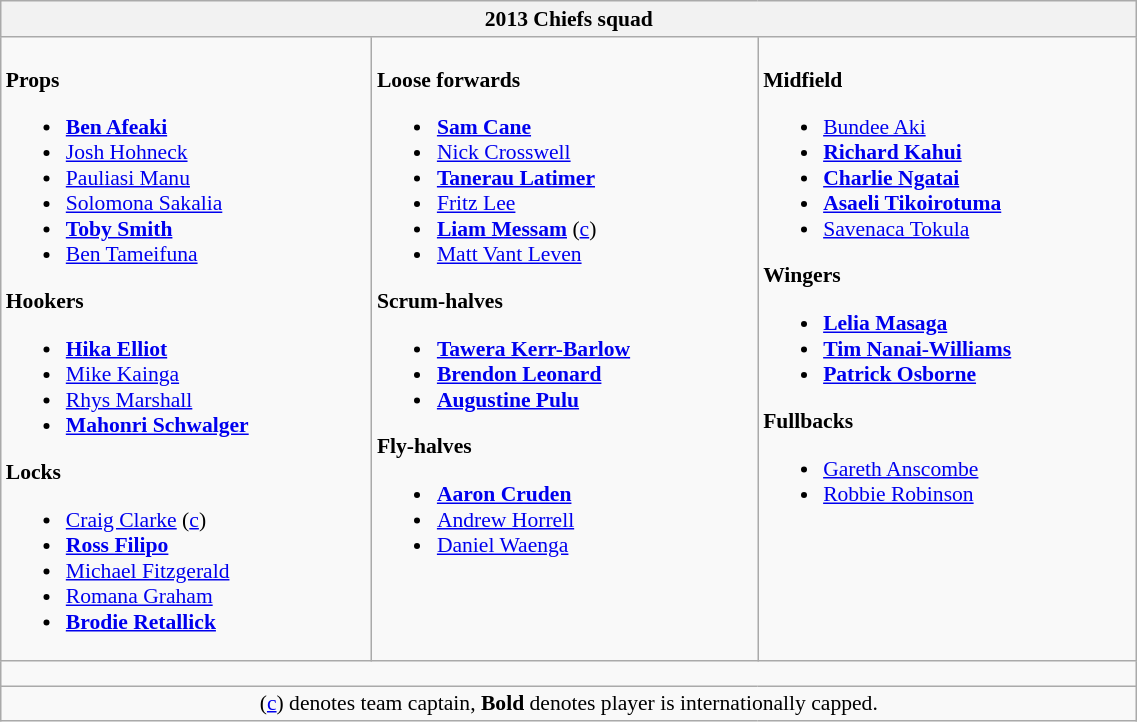<table class="wikitable" style="text-align:left; font-size:90%; width:60%">
<tr>
<th colspan="100%">2013 Chiefs squad</th>
</tr>
<tr valign="top">
<td><br><strong>Props</strong><ul><li> <strong><a href='#'>Ben Afeaki</a></strong></li><li> <a href='#'>Josh Hohneck</a></li><li> <a href='#'>Pauliasi Manu</a></li><li> <a href='#'>Solomona Sakalia</a></li><li> <strong><a href='#'>Toby Smith</a></strong></li><li> <a href='#'>Ben Tameifuna</a></li></ul><strong>Hookers</strong><ul><li> <strong><a href='#'>Hika Elliot</a></strong></li><li> <a href='#'>Mike Kainga</a></li><li> <a href='#'>Rhys Marshall</a></li><li> <strong><a href='#'>Mahonri Schwalger</a></strong></li></ul><strong>Locks</strong><ul><li> <a href='#'>Craig Clarke</a> (<a href='#'>c</a>)</li><li> <strong><a href='#'>Ross Filipo</a></strong></li><li> <a href='#'>Michael Fitzgerald</a></li><li> <a href='#'>Romana Graham</a></li><li> <strong><a href='#'>Brodie Retallick</a></strong></li></ul></td>
<td><br><strong>Loose forwards</strong><ul><li> <strong><a href='#'>Sam Cane</a></strong></li><li> <a href='#'>Nick Crosswell</a></li><li> <strong><a href='#'>Tanerau Latimer</a></strong></li><li> <a href='#'>Fritz Lee</a></li><li> <strong><a href='#'>Liam Messam</a></strong> (<a href='#'>c</a>)</li><li> <a href='#'>Matt Vant Leven</a></li></ul><strong>Scrum-halves</strong><ul><li> <strong><a href='#'>Tawera Kerr-Barlow</a></strong></li><li> <strong><a href='#'>Brendon Leonard</a></strong></li><li> <strong><a href='#'>Augustine Pulu</a></strong></li></ul><strong>Fly-halves</strong><ul><li> <strong><a href='#'>Aaron Cruden</a></strong></li><li> <a href='#'>Andrew Horrell</a></li><li> <a href='#'>Daniel Waenga</a></li></ul></td>
<td><br><strong>Midfield</strong><ul><li> <a href='#'>Bundee Aki</a></li><li> <strong><a href='#'>Richard Kahui</a></strong></li><li> <strong><a href='#'>Charlie Ngatai</a></strong></li><li> <strong><a href='#'>Asaeli Tikoirotuma</a></strong></li><li> <a href='#'>Savenaca Tokula</a></li></ul><strong>Wingers</strong><ul><li> <strong><a href='#'>Lelia Masaga</a></strong></li><li> <strong><a href='#'>Tim Nanai-Williams</a></strong></li><li> <strong><a href='#'>Patrick Osborne</a></strong></li></ul><strong>Fullbacks</strong><ul><li> <a href='#'>Gareth Anscombe</a></li><li> <a href='#'>Robbie Robinson</a></li></ul></td>
</tr>
<tr>
<td colspan="100%" style="height: 10px;"></td>
</tr>
<tr>
<td colspan="100%" style="text-align:center;">(<a href='#'>c</a>) denotes team captain, <strong>Bold</strong> denotes player is internationally capped.</td>
</tr>
</table>
